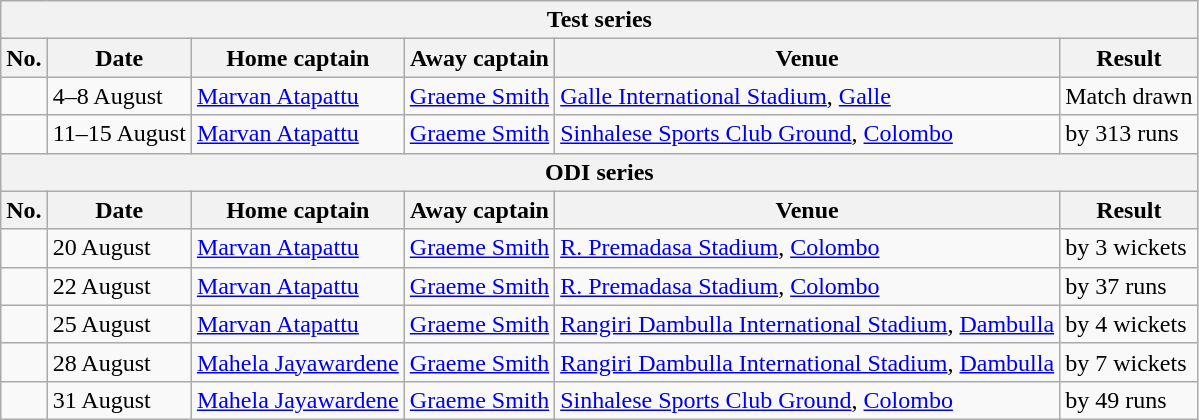<table class="wikitable">
<tr>
<th colspan="6">Test series</th>
</tr>
<tr>
<th>No.</th>
<th>Date</th>
<th>Home captain</th>
<th>Away captain</th>
<th>Venue</th>
<th>Result</th>
</tr>
<tr>
<td></td>
<td>4–8 August</td>
<td><a href='#'>Marvan Atapattu</a></td>
<td><a href='#'>Graeme Smith</a></td>
<td><a href='#'>Galle International Stadium</a>, <a href='#'>Galle</a></td>
<td>Match drawn</td>
</tr>
<tr>
<td></td>
<td>11–15 August</td>
<td><a href='#'>Marvan Atapattu</a></td>
<td><a href='#'>Graeme Smith</a></td>
<td><a href='#'>Sinhalese Sports Club Ground</a>, <a href='#'>Colombo</a></td>
<td> by 313 runs</td>
</tr>
<tr>
<th colspan="6">ODI series</th>
</tr>
<tr>
<th>No.</th>
<th>Date</th>
<th>Home captain</th>
<th>Away captain</th>
<th>Venue</th>
<th>Result</th>
</tr>
<tr>
<td></td>
<td>20 August</td>
<td><a href='#'>Marvan Atapattu</a></td>
<td><a href='#'>Graeme Smith</a></td>
<td><a href='#'>R. Premadasa Stadium</a>, <a href='#'>Colombo</a></td>
<td> by 3 wickets</td>
</tr>
<tr>
<td></td>
<td>22 August</td>
<td><a href='#'>Marvan Atapattu</a></td>
<td><a href='#'>Graeme Smith</a></td>
<td><a href='#'>R. Premadasa Stadium</a>, <a href='#'>Colombo</a></td>
<td> by 37 runs</td>
</tr>
<tr>
<td></td>
<td>25 August</td>
<td><a href='#'>Marvan Atapattu</a></td>
<td><a href='#'>Graeme Smith</a></td>
<td><a href='#'>Rangiri Dambulla International Stadium</a>, <a href='#'>Dambulla</a></td>
<td> by 4 wickets</td>
</tr>
<tr>
<td></td>
<td>28 August</td>
<td><a href='#'>Mahela Jayawardene</a></td>
<td><a href='#'>Graeme Smith</a></td>
<td><a href='#'>Rangiri Dambulla International Stadium</a>, <a href='#'>Dambulla</a></td>
<td> by 7 wickets</td>
</tr>
<tr>
<td></td>
<td>31 August</td>
<td><a href='#'>Mahela Jayawardene</a></td>
<td><a href='#'>Graeme Smith</a></td>
<td><a href='#'>Sinhalese Sports Club Ground</a>, <a href='#'>Colombo</a></td>
<td> by 49 runs</td>
</tr>
</table>
